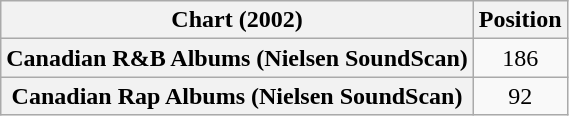<table class="wikitable sortable plainrowheaders" style="text-align:center;">
<tr>
<th scope="col">Chart (2002)</th>
<th scope="col">Position</th>
</tr>
<tr>
<th scope="row">Canadian R&B Albums (Nielsen SoundScan)</th>
<td>186</td>
</tr>
<tr>
<th scope="row">Canadian Rap Albums (Nielsen SoundScan)</th>
<td>92</td>
</tr>
</table>
